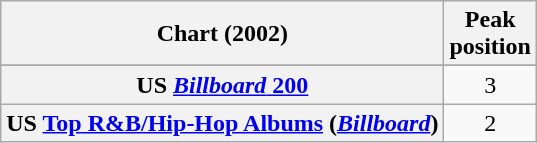<table class="wikitable sortable plainrowheaders" style="text-align:center">
<tr>
<th scope="col">Chart (2002)</th>
<th scope="col">Peak<br> position</th>
</tr>
<tr>
</tr>
<tr>
</tr>
<tr>
<th scope="row">US <a href='#'><em>Billboard</em> 200</a></th>
<td>3</td>
</tr>
<tr>
<th scope="row">US <a href='#'>Top R&B/Hip-Hop Albums</a> (<em><a href='#'>Billboard</a></em>)</th>
<td>2</td>
</tr>
</table>
